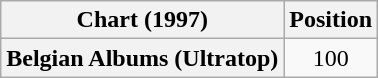<table class="wikitable sortable plainrowheaders" style="text-align:center;">
<tr>
<th scope="col">Chart (1997)</th>
<th scope="col">Position</th>
</tr>
<tr>
<th scope="row">Belgian Albums (Ultratop)</th>
<td>100</td>
</tr>
</table>
